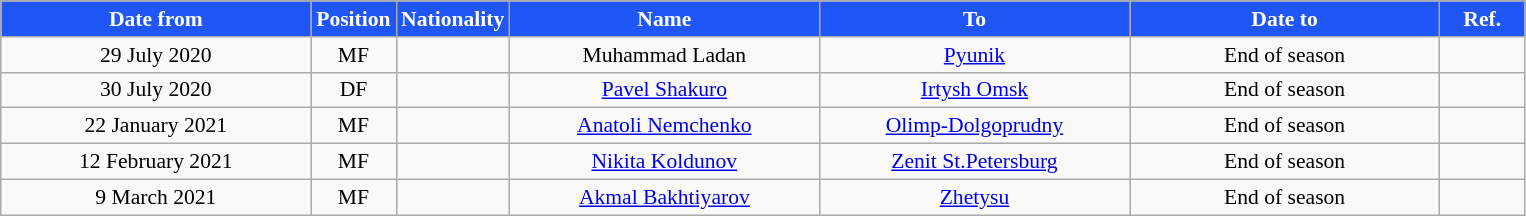<table class="wikitable" style="text-align:center; font-size:90%; ">
<tr>
<th style="background:#1F56F5; color:white; width:200px;">Date from</th>
<th style="background:#1F56F5; color:white; width:50px;">Position</th>
<th style="background:#1F56F5; color:white; width:50px;">Nationality</th>
<th style="background:#1F56F5; color:white; width:200px;">Name</th>
<th style="background:#1F56F5; color:white; width:200px;">To</th>
<th style="background:#1F56F5; color:white; width:200px;">Date to</th>
<th style="background:#1F56F5; color:white; width:50px;">Ref.</th>
</tr>
<tr>
<td>29 July 2020</td>
<td>MF</td>
<td></td>
<td>Muhammad Ladan</td>
<td><a href='#'>Pyunik</a></td>
<td>End of season</td>
<td></td>
</tr>
<tr>
<td>30 July 2020</td>
<td>DF</td>
<td></td>
<td><a href='#'>Pavel Shakuro</a></td>
<td><a href='#'>Irtysh Omsk</a></td>
<td>End of season</td>
<td></td>
</tr>
<tr>
<td>22 January 2021</td>
<td>MF</td>
<td></td>
<td><a href='#'>Anatoli Nemchenko</a></td>
<td><a href='#'>Olimp-Dolgoprudny</a></td>
<td>End of season</td>
<td></td>
</tr>
<tr>
<td>12 February 2021</td>
<td>MF</td>
<td></td>
<td><a href='#'>Nikita Koldunov</a></td>
<td><a href='#'>Zenit St.Petersburg</a></td>
<td>End of season</td>
<td></td>
</tr>
<tr>
<td>9 March 2021</td>
<td>MF</td>
<td></td>
<td><a href='#'>Akmal Bakhtiyarov</a></td>
<td><a href='#'>Zhetysu</a></td>
<td>End of season</td>
<td></td>
</tr>
</table>
